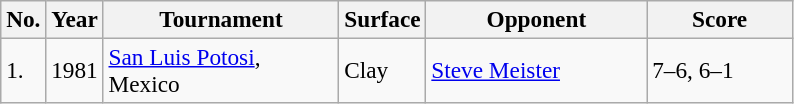<table class="sortable wikitable" style=font-size:97%>
<tr>
<th>No.</th>
<th style="width:30px">Year</th>
<th style="width:150px">Tournament</th>
<th style="width:50px">Surface</th>
<th style="width:140px">Opponent</th>
<th style="width:90px" class="unsortable">Score</th>
</tr>
<tr>
<td>1.</td>
<td>1981</td>
<td><a href='#'>San Luis Potosi</a>, Mexico</td>
<td>Clay</td>
<td> <a href='#'>Steve Meister</a></td>
<td>7–6, 6–1</td>
</tr>
</table>
